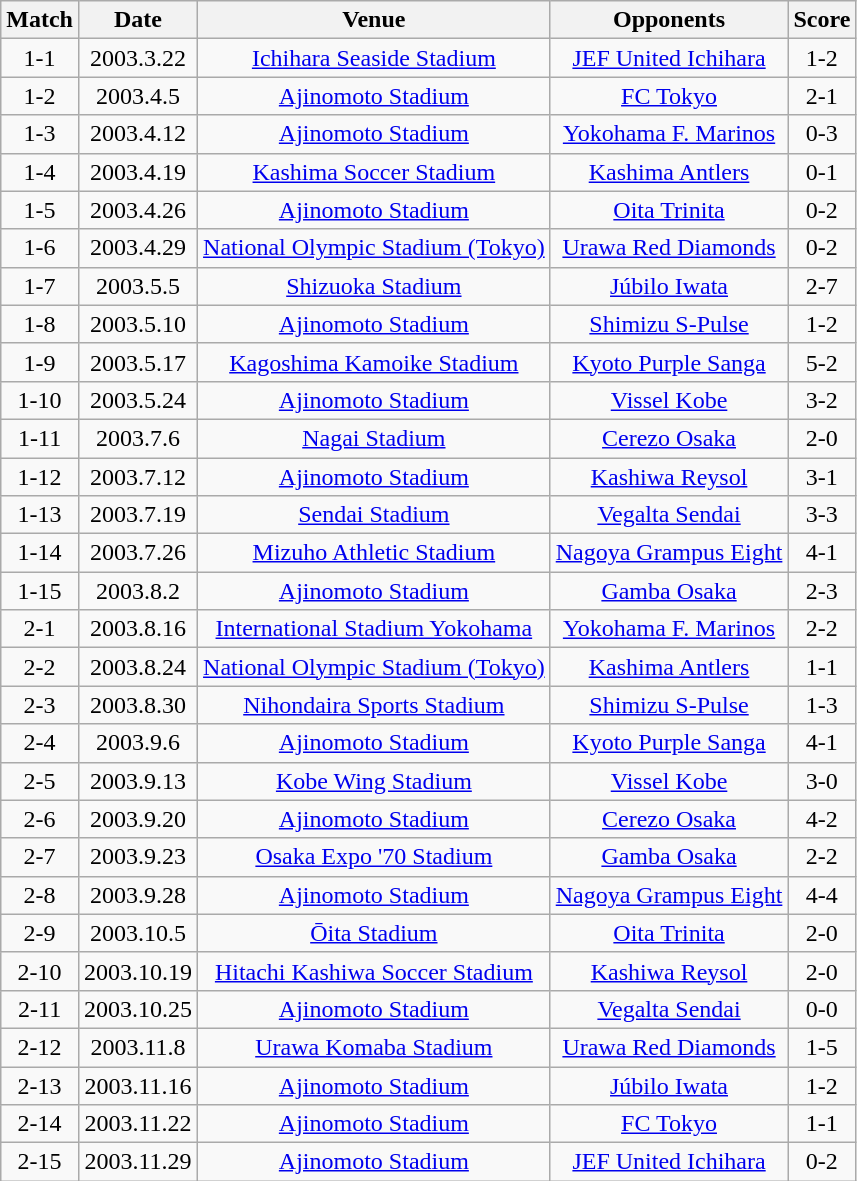<table class="wikitable" style="text-align:center;">
<tr>
<th>Match</th>
<th>Date</th>
<th>Venue</th>
<th>Opponents</th>
<th>Score</th>
</tr>
<tr>
<td>1-1</td>
<td>2003.3.22</td>
<td><a href='#'>Ichihara Seaside Stadium</a></td>
<td><a href='#'>JEF United Ichihara</a></td>
<td>1-2</td>
</tr>
<tr>
<td>1-2</td>
<td>2003.4.5</td>
<td><a href='#'>Ajinomoto Stadium</a></td>
<td><a href='#'>FC Tokyo</a></td>
<td>2-1</td>
</tr>
<tr>
<td>1-3</td>
<td>2003.4.12</td>
<td><a href='#'>Ajinomoto Stadium</a></td>
<td><a href='#'>Yokohama F. Marinos</a></td>
<td>0-3</td>
</tr>
<tr>
<td>1-4</td>
<td>2003.4.19</td>
<td><a href='#'>Kashima Soccer Stadium</a></td>
<td><a href='#'>Kashima Antlers</a></td>
<td>0-1</td>
</tr>
<tr>
<td>1-5</td>
<td>2003.4.26</td>
<td><a href='#'>Ajinomoto Stadium</a></td>
<td><a href='#'>Oita Trinita</a></td>
<td>0-2</td>
</tr>
<tr>
<td>1-6</td>
<td>2003.4.29</td>
<td><a href='#'>National Olympic Stadium (Tokyo)</a></td>
<td><a href='#'>Urawa Red Diamonds</a></td>
<td>0-2</td>
</tr>
<tr>
<td>1-7</td>
<td>2003.5.5</td>
<td><a href='#'>Shizuoka Stadium</a></td>
<td><a href='#'>Júbilo Iwata</a></td>
<td>2-7</td>
</tr>
<tr>
<td>1-8</td>
<td>2003.5.10</td>
<td><a href='#'>Ajinomoto Stadium</a></td>
<td><a href='#'>Shimizu S-Pulse</a></td>
<td>1-2</td>
</tr>
<tr>
<td>1-9</td>
<td>2003.5.17</td>
<td><a href='#'>Kagoshima Kamoike Stadium</a></td>
<td><a href='#'>Kyoto Purple Sanga</a></td>
<td>5-2</td>
</tr>
<tr>
<td>1-10</td>
<td>2003.5.24</td>
<td><a href='#'>Ajinomoto Stadium</a></td>
<td><a href='#'>Vissel Kobe</a></td>
<td>3-2</td>
</tr>
<tr>
<td>1-11</td>
<td>2003.7.6</td>
<td><a href='#'>Nagai Stadium</a></td>
<td><a href='#'>Cerezo Osaka</a></td>
<td>2-0</td>
</tr>
<tr>
<td>1-12</td>
<td>2003.7.12</td>
<td><a href='#'>Ajinomoto Stadium</a></td>
<td><a href='#'>Kashiwa Reysol</a></td>
<td>3-1</td>
</tr>
<tr>
<td>1-13</td>
<td>2003.7.19</td>
<td><a href='#'>Sendai Stadium</a></td>
<td><a href='#'>Vegalta Sendai</a></td>
<td>3-3</td>
</tr>
<tr>
<td>1-14</td>
<td>2003.7.26</td>
<td><a href='#'>Mizuho Athletic Stadium</a></td>
<td><a href='#'>Nagoya Grampus Eight</a></td>
<td>4-1</td>
</tr>
<tr>
<td>1-15</td>
<td>2003.8.2</td>
<td><a href='#'>Ajinomoto Stadium</a></td>
<td><a href='#'>Gamba Osaka</a></td>
<td>2-3</td>
</tr>
<tr>
<td>2-1</td>
<td>2003.8.16</td>
<td><a href='#'>International Stadium Yokohama</a></td>
<td><a href='#'>Yokohama F. Marinos</a></td>
<td>2-2</td>
</tr>
<tr>
<td>2-2</td>
<td>2003.8.24</td>
<td><a href='#'>National Olympic Stadium (Tokyo)</a></td>
<td><a href='#'>Kashima Antlers</a></td>
<td>1-1</td>
</tr>
<tr>
<td>2-3</td>
<td>2003.8.30</td>
<td><a href='#'>Nihondaira Sports Stadium</a></td>
<td><a href='#'>Shimizu S-Pulse</a></td>
<td>1-3</td>
</tr>
<tr>
<td>2-4</td>
<td>2003.9.6</td>
<td><a href='#'>Ajinomoto Stadium</a></td>
<td><a href='#'>Kyoto Purple Sanga</a></td>
<td>4-1</td>
</tr>
<tr>
<td>2-5</td>
<td>2003.9.13</td>
<td><a href='#'>Kobe Wing Stadium</a></td>
<td><a href='#'>Vissel Kobe</a></td>
<td>3-0</td>
</tr>
<tr>
<td>2-6</td>
<td>2003.9.20</td>
<td><a href='#'>Ajinomoto Stadium</a></td>
<td><a href='#'>Cerezo Osaka</a></td>
<td>4-2</td>
</tr>
<tr>
<td>2-7</td>
<td>2003.9.23</td>
<td><a href='#'>Osaka Expo '70 Stadium</a></td>
<td><a href='#'>Gamba Osaka</a></td>
<td>2-2</td>
</tr>
<tr>
<td>2-8</td>
<td>2003.9.28</td>
<td><a href='#'>Ajinomoto Stadium</a></td>
<td><a href='#'>Nagoya Grampus Eight</a></td>
<td>4-4</td>
</tr>
<tr>
<td>2-9</td>
<td>2003.10.5</td>
<td><a href='#'>Ōita Stadium</a></td>
<td><a href='#'>Oita Trinita</a></td>
<td>2-0</td>
</tr>
<tr>
<td>2-10</td>
<td>2003.10.19</td>
<td><a href='#'>Hitachi Kashiwa Soccer Stadium</a></td>
<td><a href='#'>Kashiwa Reysol</a></td>
<td>2-0</td>
</tr>
<tr>
<td>2-11</td>
<td>2003.10.25</td>
<td><a href='#'>Ajinomoto Stadium</a></td>
<td><a href='#'>Vegalta Sendai</a></td>
<td>0-0</td>
</tr>
<tr>
<td>2-12</td>
<td>2003.11.8</td>
<td><a href='#'>Urawa Komaba Stadium</a></td>
<td><a href='#'>Urawa Red Diamonds</a></td>
<td>1-5</td>
</tr>
<tr>
<td>2-13</td>
<td>2003.11.16</td>
<td><a href='#'>Ajinomoto Stadium</a></td>
<td><a href='#'>Júbilo Iwata</a></td>
<td>1-2</td>
</tr>
<tr>
<td>2-14</td>
<td>2003.11.22</td>
<td><a href='#'>Ajinomoto Stadium</a></td>
<td><a href='#'>FC Tokyo</a></td>
<td>1-1</td>
</tr>
<tr>
<td>2-15</td>
<td>2003.11.29</td>
<td><a href='#'>Ajinomoto Stadium</a></td>
<td><a href='#'>JEF United Ichihara</a></td>
<td>0-2</td>
</tr>
</table>
